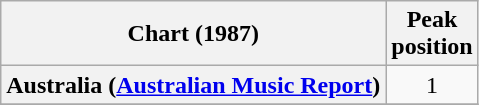<table class="wikitable sortable plainrowheaders">
<tr>
<th>Chart (1987)</th>
<th>Peak<br>position</th>
</tr>
<tr>
<th scope="row">Australia (<a href='#'>Australian Music Report</a>)</th>
<td style="text-align:center;">1</td>
</tr>
<tr>
</tr>
</table>
